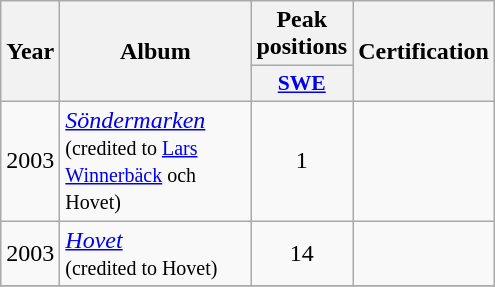<table class="wikitable">
<tr>
<th align="center" rowspan="2" width="10">Year</th>
<th align="center" rowspan="2" width="120">Album</th>
<th align="center" colspan="1" width="20">Peak positions</th>
<th align="center" rowspan="2" width="70">Certification</th>
</tr>
<tr>
<th scope="col" style="width:3em;font-size:90%;"><a href='#'>SWE</a><br></th>
</tr>
<tr>
<td style="text-align:center;">2003</td>
<td><em><a href='#'>Söndermarken</a></em><br><small>(credited to <a href='#'>Lars Winnerbäck</a> och Hovet)</small></td>
<td style="text-align:center;">1</td>
<td style="text-align:center;"></td>
</tr>
<tr>
<td style="text-align:center;">2003</td>
<td><em><a href='#'>Hovet</a></em> <br><small>(credited to Hovet)</small></td>
<td style="text-align:center;">14</td>
<td style="text-align:center;"></td>
</tr>
<tr>
</tr>
</table>
